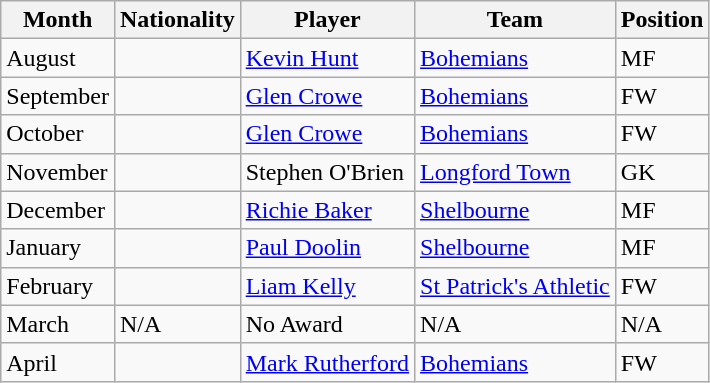<table class="wikitable sortable">
<tr>
<th>Month</th>
<th>Nationality</th>
<th>Player</th>
<th>Team</th>
<th>Position</th>
</tr>
<tr>
<td>August</td>
<td></td>
<td><a href='#'>Kevin Hunt</a></td>
<td><a href='#'>Bohemians</a></td>
<td>MF</td>
</tr>
<tr>
<td>September</td>
<td></td>
<td><a href='#'>Glen Crowe</a></td>
<td><a href='#'>Bohemians</a></td>
<td>FW</td>
</tr>
<tr>
<td>October</td>
<td></td>
<td><a href='#'>Glen Crowe</a></td>
<td><a href='#'>Bohemians</a></td>
<td>FW</td>
</tr>
<tr>
<td>November</td>
<td></td>
<td>Stephen O'Brien</td>
<td><a href='#'>Longford Town</a></td>
<td>GK</td>
</tr>
<tr>
<td>December</td>
<td></td>
<td><a href='#'>Richie Baker</a></td>
<td><a href='#'>Shelbourne</a></td>
<td>MF</td>
</tr>
<tr>
<td>January</td>
<td></td>
<td><a href='#'>Paul Doolin</a></td>
<td><a href='#'>Shelbourne</a></td>
<td>MF</td>
</tr>
<tr>
<td>February</td>
<td></td>
<td><a href='#'>Liam Kelly</a></td>
<td><a href='#'>St Patrick's Athletic</a></td>
<td>FW</td>
</tr>
<tr>
<td>March</td>
<td>N/A</td>
<td>No Award</td>
<td>N/A</td>
<td>N/A</td>
</tr>
<tr>
<td>April</td>
<td></td>
<td><a href='#'>Mark Rutherford</a></td>
<td><a href='#'>Bohemians</a></td>
<td>FW</td>
</tr>
</table>
